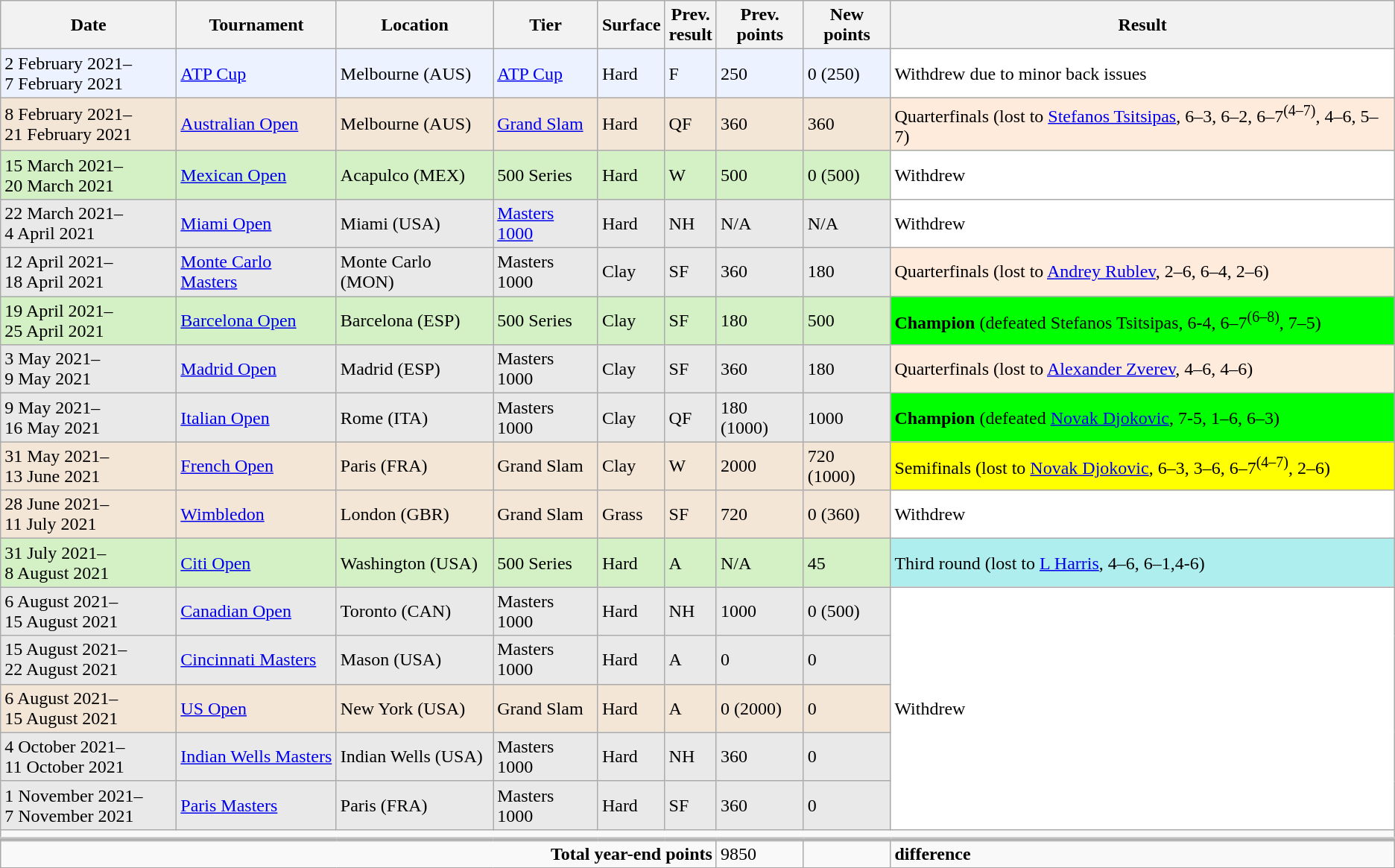<table class="wikitable" style="text-align:left">
<tr>
<th style="width:150px">Date</th>
<th>Tournament</th>
<th>Location</th>
<th>Tier</th>
<th>Surface</th>
<th>Prev.<br>result</th>
<th>Prev.<br>points</th>
<th>New<br>points</th>
<th>Result</th>
</tr>
<tr style="background:#ECF2FF;">
<td>2 February 2021–<br>7 February 2021</td>
<td><a href='#'>ATP Cup</a></td>
<td>Melbourne (AUS)</td>
<td><a href='#'>ATP Cup</a></td>
<td>Hard</td>
<td>F</td>
<td>250</td>
<td>0 (250)</td>
<td style="background:white;">Withdrew due to minor back issues</td>
</tr>
<tr style="background:#F3E6D7;">
<td>8 February 2021–<br>21 February 2021</td>
<td><a href='#'>Australian Open</a></td>
<td>Melbourne (AUS)</td>
<td><a href='#'>Grand Slam</a></td>
<td>Hard</td>
<td>QF</td>
<td>360</td>
<td>360</td>
<td style="background:#ffebdc;">Quarterfinals (lost to  <a href='#'>Stefanos Tsitsipas</a>, 6–3, 6–2, 6–7<sup>(4–7)</sup>, 4–6, 5–7)</td>
</tr>
<tr style="background:#D4F1C5;">
<td>15 March 2021–<br>20 March 2021</td>
<td><a href='#'>Mexican Open</a></td>
<td>Acapulco (MEX)</td>
<td>500 Series</td>
<td>Hard</td>
<td>W</td>
<td>500</td>
<td>0 (500)</td>
<td style="background:white;">Withdrew</td>
</tr>
<tr style="background:#E9E9E9;">
<td>22 March 2021–<br>4 April 2021</td>
<td><a href='#'>Miami Open</a></td>
<td>Miami (USA)</td>
<td><a href='#'>Masters 1000</a></td>
<td>Hard</td>
<td>NH</td>
<td>N/A</td>
<td>N/A</td>
<td style="background:white;">Withdrew</td>
</tr>
<tr style="background:#e9e9e9;">
<td>12 April 2021–<br>18 April 2021</td>
<td><a href='#'>Monte Carlo Masters</a></td>
<td>Monte Carlo (MON)</td>
<td>Masters 1000</td>
<td>Clay</td>
<td>SF</td>
<td>360</td>
<td>180</td>
<td style="background:#ffebdc;">Quarterfinals (lost to  <a href='#'>Andrey Rublev</a>, 2–6, 6–4, 2–6)</td>
</tr>
<tr style="background:#D4F1C5;">
<td>19 April 2021–<br>25 April 2021</td>
<td><a href='#'>Barcelona Open</a></td>
<td>Barcelona (ESP)</td>
<td>500 Series</td>
<td>Clay</td>
<td>SF</td>
<td>180</td>
<td>500</td>
<td style="background:lime;"><strong>Champion</strong> (defeated  Stefanos Tsitsipas, 6-4, 6–7<sup>(6–8)</sup>, 7–5)</td>
</tr>
<tr style="background:#e9e9e9;">
<td>3 May 2021–<br>9 May 2021</td>
<td><a href='#'>Madrid Open</a></td>
<td>Madrid (ESP)</td>
<td>Masters 1000</td>
<td>Clay</td>
<td>SF</td>
<td>360</td>
<td>180</td>
<td style="background:#ffebdc;">Quarterfinals (lost to  <a href='#'>Alexander Zverev</a>, 4–6, 4–6)</td>
</tr>
<tr style="background:#e9e9e9;">
<td>9 May 2021–<br>16 May 2021</td>
<td><a href='#'>Italian Open</a></td>
<td>Rome (ITA)</td>
<td>Masters 1000</td>
<td>Clay</td>
<td>QF</td>
<td>180 (1000)</td>
<td>1000</td>
<td style="background:lime;"><strong>Champion</strong> (defeated  <a href='#'>Novak Djokovic</a>, 7-5, 1–6, 6–3)</td>
</tr>
<tr style="background:#F3E6D7;">
<td>31 May 2021–<br>13 June 2021</td>
<td><a href='#'>French Open</a></td>
<td>Paris (FRA)</td>
<td>Grand Slam</td>
<td>Clay</td>
<td>W</td>
<td>2000</td>
<td>720 (1000)</td>
<td style="background:yellow;">Semifinals (lost to  <a href='#'>Novak Djokovic</a>, 6–3, 3–6, 6–7<sup>(4–7)</sup>, 2–6)</td>
</tr>
<tr style="background:#F3E6D7;">
<td>28 June 2021–<br>11 July 2021</td>
<td><a href='#'>Wimbledon</a></td>
<td>London (GBR)</td>
<td>Grand Slam</td>
<td>Grass</td>
<td>SF</td>
<td>720</td>
<td>0 (360)</td>
<td style="background:white;">Withdrew</td>
</tr>
<tr style="background:#D4F1C5;">
<td>31 July 2021–<br>8 August 2021</td>
<td><a href='#'>Citi Open</a></td>
<td>Washington (USA)</td>
<td>500 Series</td>
<td>Hard</td>
<td>A</td>
<td>N/A</td>
<td>45</td>
<td style="background:#afeeee;">Third round (lost to <a href='#'>L Harris</a>, 4–6, 6–1,4-6)</td>
</tr>
<tr style="background:#E9E9E9;">
<td>6 August 2021–<br>15 August 2021</td>
<td><a href='#'>Canadian Open</a></td>
<td>Toronto (CAN)</td>
<td>Masters 1000</td>
<td>Hard</td>
<td>NH</td>
<td>1000</td>
<td>0 (500)</td>
<td rowspan = 5 style="background:white;">Withdrew</td>
</tr>
<tr style="background:#E9E9E9;">
<td>15 August 2021–<br>22 August 2021</td>
<td><a href='#'>Cincinnati Masters</a></td>
<td>Mason (USA)</td>
<td>Masters 1000</td>
<td>Hard</td>
<td>A</td>
<td>0</td>
<td>0</td>
</tr>
<tr style="background:#F3E6D7;">
<td>6 August 2021–<br>15 August 2021</td>
<td><a href='#'>US Open</a></td>
<td>New York (USA)</td>
<td>Grand Slam</td>
<td>Hard</td>
<td>A</td>
<td>0 (2000)</td>
<td>0</td>
</tr>
<tr style="background:#E9E9E9;">
<td>4 October 2021–<br>11 October 2021</td>
<td><a href='#'>Indian Wells Masters</a></td>
<td>Indian Wells (USA)</td>
<td>Masters 1000</td>
<td>Hard</td>
<td>NH</td>
<td>360</td>
<td>0</td>
</tr>
<tr style="background:#E9E9E9;">
<td>1 November 2021–<br>7 November 2021</td>
<td><a href='#'>Paris Masters</a></td>
<td>Paris (FRA)</td>
<td>Masters 1000</td>
<td>Hard</td>
<td>SF</td>
<td>360</td>
<td>0</td>
</tr>
<tr>
<td colspan=9></td>
</tr>
<tr style="border-top:4px solid silver;">
</tr>
<tr>
<td colspan=6 align=right><strong>Total year-end points</strong></td>
<td>9850</td>
<td></td>
<td>  <strong>difference</strong></td>
</tr>
</table>
